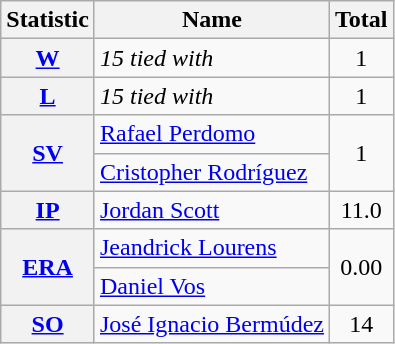<table class="wikitable">
<tr>
<th scope="col">Statistic</th>
<th scope="col">Name</th>
<th scope="col">Total</th>
</tr>
<tr>
<th scope="row" style="text-align:center;"><a href='#'>W</a></th>
<td><em>15 tied with</em></td>
<td align=center>1</td>
</tr>
<tr>
<th scope="row" style="text-align:center;"><a href='#'>L</a></th>
<td><em>15 tied with</em></td>
<td align=center>1</td>
</tr>
<tr>
<th scope="row" style="text-align:center;" rowspan=2><a href='#'>SV</a></th>
<td> <a href='#'>Rafael Perdomo</a></td>
<td rowspan=2 align=center>1</td>
</tr>
<tr>
<td> <a href='#'>Cristopher Rodríguez</a></td>
</tr>
<tr>
<th scope="row" style="text-align:center;"><a href='#'>IP</a></th>
<td> <a href='#'>Jordan Scott</a></td>
<td align=center>11.0</td>
</tr>
<tr>
<th scope="row" style="text-align:center;" rowspan=2><a href='#'>ERA</a></th>
<td> <a href='#'>Jeandrick Lourens</a></td>
<td align=center rowspan=2>0.00</td>
</tr>
<tr>
<td> <a href='#'>Daniel Vos</a></td>
</tr>
<tr>
<th scope="row" style="text-align:center;"><a href='#'>SO</a></th>
<td> <a href='#'>José Ignacio Bermúdez</a></td>
<td align=center>14</td>
</tr>
</table>
